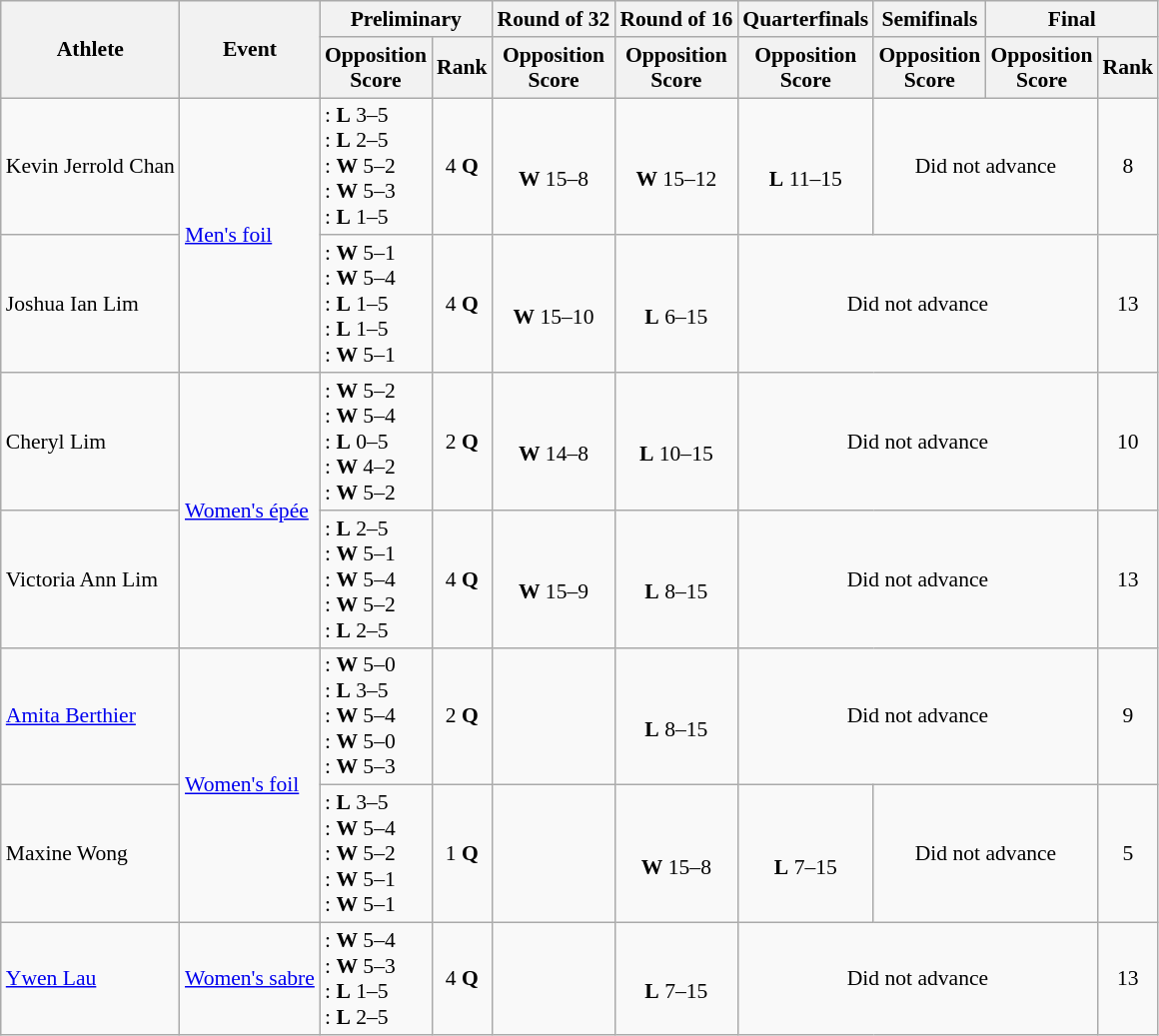<table class=wikitable style=font-size:90%;text-align:center>
<tr>
<th rowspan="2">Athlete</th>
<th rowspan="2">Event</th>
<th colspan="2">Preliminary</th>
<th>Round of 32</th>
<th>Round of 16</th>
<th>Quarterfinals</th>
<th>Semifinals</th>
<th colspan="2">Final</th>
</tr>
<tr>
<th>Opposition<br>Score</th>
<th>Rank</th>
<th>Opposition<br>Score</th>
<th>Opposition<br>Score</th>
<th>Opposition<br>Score</th>
<th>Opposition<br>Score</th>
<th>Opposition<br>Score</th>
<th>Rank</th>
</tr>
<tr>
<td align=left>Kevin Jerrold Chan</td>
<td align=left rowspan=2><a href='#'>Men's foil</a></td>
<td align=left>: <strong>L</strong> 3–5<br>: <strong>L</strong> 2–5<br>: <strong>W</strong> 5–2<br>: <strong>W</strong> 5–3<br>: <strong>L</strong> 1–5</td>
<td>4 <strong>Q</strong></td>
<td><br><strong>W</strong> 15–8</td>
<td><br><strong>W</strong> 15–12</td>
<td><br><strong>L</strong> 11–15</td>
<td colspan=2>Did not advance</td>
<td>8</td>
</tr>
<tr>
<td align=left>Joshua Ian Lim</td>
<td align=left>: <strong>W</strong> 5–1<br>: <strong>W</strong> 5–4<br>: <strong>L</strong> 1–5<br>: <strong>L</strong> 1–5<br>: <strong>W</strong> 5–1</td>
<td>4 <strong>Q</strong></td>
<td><br><strong>W</strong> 15–10</td>
<td><br><strong>L</strong> 6–15</td>
<td colspan=3>Did not advance</td>
<td>13</td>
</tr>
<tr>
<td align=left>Cheryl Lim</td>
<td align=left rowspan=2><a href='#'>Women's épée</a></td>
<td align=left>: <strong>W</strong> 5–2<br>: <strong>W</strong> 5–4<br>: <strong>L</strong> 0–5<br>: <strong>W</strong> 4–2<br>: <strong>W</strong> 5–2</td>
<td>2 <strong>Q</strong></td>
<td><br><strong>W</strong> 14–8</td>
<td><br><strong>L</strong> 10–15</td>
<td colspan=3>Did not advance</td>
<td>10</td>
</tr>
<tr>
<td align=left>Victoria Ann Lim</td>
<td align=left>: <strong>L</strong> 2–5<br>: <strong>W</strong> 5–1<br>: <strong>W</strong> 5–4<br>: <strong>W</strong> 5–2<br>: <strong>L</strong> 2–5</td>
<td>4 <strong>Q</strong></td>
<td><br><strong>W</strong> 15–9</td>
<td><br><strong>L</strong> 8–15</td>
<td colspan=3>Did not advance</td>
<td>13</td>
</tr>
<tr>
<td align=left><a href='#'>Amita Berthier</a></td>
<td align=left rowspan=2><a href='#'>Women's foil</a></td>
<td align=left>: <strong>W</strong> 5–0<br>: <strong>L</strong> 3–5<br>: <strong>W</strong> 5–4<br>: <strong>W</strong> 5–0<br>: <strong>W</strong> 5–3</td>
<td>2 <strong>Q</strong></td>
<td></td>
<td><br><strong>L</strong> 8–15</td>
<td colspan=3>Did not advance</td>
<td>9</td>
</tr>
<tr>
<td align=left>Maxine Wong</td>
<td align=left>: <strong>L</strong> 3–5<br>: <strong>W</strong> 5–4<br>: <strong>W</strong> 5–2<br>: <strong>W</strong> 5–1<br>: <strong>W</strong> 5–1</td>
<td>1 <strong>Q</strong></td>
<td></td>
<td><br><strong>W</strong> 15–8</td>
<td><br><strong>L</strong> 7–15</td>
<td colspan=2>Did not advance</td>
<td>5</td>
</tr>
<tr>
<td align=left><a href='#'>Ywen Lau</a></td>
<td align=left><a href='#'>Women's sabre</a></td>
<td align=left>: <strong>W</strong> 5–4<br>: <strong>W</strong> 5–3<br>: <strong>L</strong> 1–5<br>: <strong>L</strong> 2–5</td>
<td>4 <strong>Q</strong></td>
<td></td>
<td><br><strong>L</strong> 7–15</td>
<td colspan=3>Did not advance</td>
<td>13</td>
</tr>
</table>
